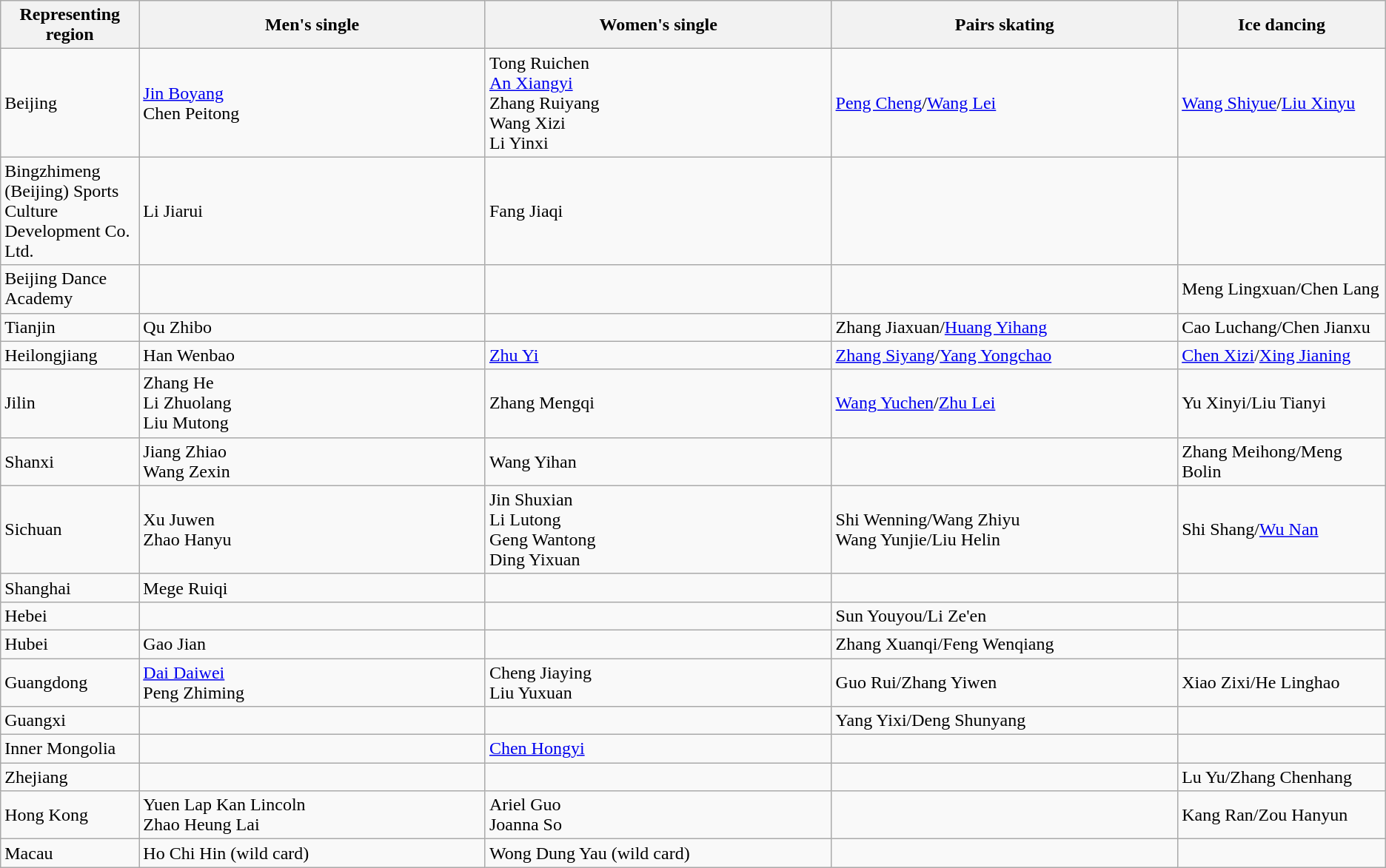<table class="wikitable">
<tr>
<th width=10%>Representing region</th>
<th width=25%>Men's single</th>
<th width=25%>Women's single</th>
<th width=25%>Pairs skating</th>
<th width=25%>Ice dancing</th>
</tr>
<tr>
<td>Beijing</td>
<td><a href='#'>Jin Boyang</a><br>Chen Peitong</td>
<td>Tong Ruichen <br><a href='#'>An Xiangyi</a><br>Zhang Ruiyang<br>Wang Xizi<br>Li Yinxi</td>
<td><a href='#'>Peng Cheng</a>/<a href='#'>Wang Lei</a></td>
<td><a href='#'>Wang Shiyue</a>/<a href='#'>Liu Xinyu</a></td>
</tr>
<tr>
<td>Bingzhimeng (Beijing) Sports Culture Development Co. Ltd.</td>
<td>Li Jiarui</td>
<td>Fang Jiaqi</td>
<td></td>
<td></td>
</tr>
<tr>
<td>Beijing Dance Academy</td>
<td></td>
<td></td>
<td></td>
<td>Meng Lingxuan/Chen Lang</td>
</tr>
<tr>
<td>Tianjin</td>
<td>Qu Zhibo</td>
<td></td>
<td>Zhang Jiaxuan/<a href='#'>Huang Yihang</a></td>
<td>Cao Luchang/Chen Jianxu</td>
</tr>
<tr>
<td>Heilongjiang</td>
<td>Han Wenbao</td>
<td><a href='#'>Zhu Yi</a></td>
<td><a href='#'>Zhang Siyang</a>/<a href='#'>Yang Yongchao</a></td>
<td><a href='#'>Chen Xizi</a>/<a href='#'>Xing Jianing</a></td>
</tr>
<tr>
<td>Jilin</td>
<td>Zhang He<br>Li Zhuolang<br>Liu Mutong</td>
<td>Zhang Mengqi</td>
<td><a href='#'>Wang Yuchen</a>/<a href='#'>Zhu Lei</a></td>
<td>Yu Xinyi/Liu Tianyi</td>
</tr>
<tr>
<td>Shanxi</td>
<td>Jiang Zhiao<br>Wang Zexin</td>
<td>Wang Yihan</td>
<td></td>
<td>Zhang Meihong/Meng Bolin</td>
</tr>
<tr>
<td>Sichuan</td>
<td>Xu Juwen<br>Zhao Hanyu</td>
<td>Jin Shuxian<br>Li Lutong<br>Geng Wantong<br>Ding Yixuan</td>
<td>Shi Wenning/Wang Zhiyu<br>Wang Yunjie/Liu Helin</td>
<td>Shi Shang/<a href='#'>Wu Nan</a></td>
</tr>
<tr>
<td>Shanghai</td>
<td>Mege Ruiqi</td>
<td></td>
<td></td>
<td></td>
</tr>
<tr>
<td>Hebei</td>
<td></td>
<td></td>
<td>Sun Youyou/Li Ze'en</td>
<td></td>
</tr>
<tr>
<td>Hubei</td>
<td>Gao Jian</td>
<td></td>
<td>Zhang Xuanqi/Feng Wenqiang</td>
<td></td>
</tr>
<tr>
<td>Guangdong</td>
<td><a href='#'>Dai Daiwei</a><br>Peng Zhiming</td>
<td>Cheng Jiaying<br>Liu Yuxuan</td>
<td>Guo Rui/Zhang Yiwen</td>
<td>Xiao Zixi/He Linghao</td>
</tr>
<tr>
<td>Guangxi</td>
<td></td>
<td></td>
<td>Yang Yixi/Deng Shunyang</td>
<td></td>
</tr>
<tr>
<td>Inner Mongolia</td>
<td></td>
<td><a href='#'>Chen Hongyi</a></td>
<td></td>
<td></td>
</tr>
<tr>
<td>Zhejiang</td>
<td></td>
<td></td>
<td></td>
<td>Lu Yu/Zhang Chenhang</td>
</tr>
<tr>
<td>Hong Kong</td>
<td>Yuen Lap Kan Lincoln<br>Zhao Heung Lai</td>
<td>Ariel Guo<br>Joanna So</td>
<td></td>
<td>Kang Ran/Zou Hanyun</td>
</tr>
<tr>
<td>Macau</td>
<td>Ho Chi Hin (wild card)</td>
<td>Wong Dung Yau (wild card)</td>
<td></td>
<td></td>
</tr>
</table>
